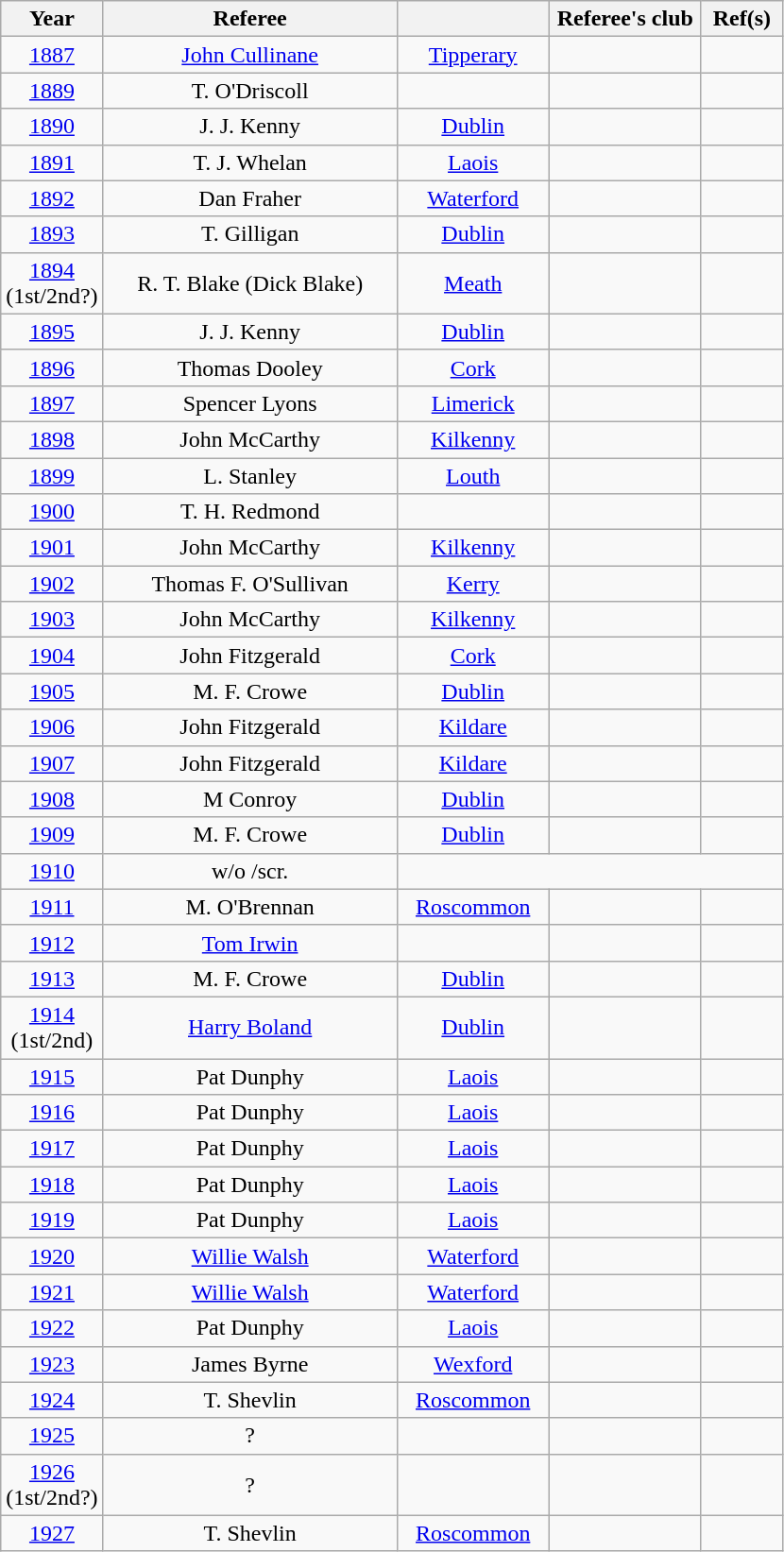<table class="wikitable" style="text-align:center">
<tr>
<th style=width:50px>Year</th>
<th style=width:200px>Referee</th>
<th style=width:100px></th>
<th style=width:100px>Referee's club</th>
<th style=width:50px>Ref(s)</th>
</tr>
<tr>
<td><a href='#'>1887</a></td>
<td><a href='#'>John Cullinane</a></td>
<td><a href='#'>Tipperary</a></td>
<td></td>
<td></td>
</tr>
<tr>
<td><a href='#'>1889</a></td>
<td>T. O'Driscoll</td>
<td></td>
<td></td>
<td></td>
</tr>
<tr>
<td><a href='#'>1890</a></td>
<td>J. J. Kenny</td>
<td><a href='#'>Dublin</a></td>
<td></td>
<td></td>
</tr>
<tr>
<td><a href='#'>1891</a></td>
<td>T. J. Whelan</td>
<td><a href='#'>Laois</a></td>
<td></td>
<td></td>
</tr>
<tr>
<td><a href='#'>1892</a></td>
<td>Dan Fraher</td>
<td><a href='#'>Waterford</a></td>
<td></td>
<td></td>
</tr>
<tr>
<td><a href='#'>1893</a></td>
<td>T. Gilligan</td>
<td><a href='#'>Dublin</a></td>
<td></td>
<td></td>
</tr>
<tr>
<td><a href='#'>1894</a> (1st/2nd?)</td>
<td>R. T. Blake (Dick Blake)</td>
<td><a href='#'>Meath</a></td>
<td></td>
<td></td>
</tr>
<tr>
<td><a href='#'>1895</a></td>
<td>J. J. Kenny</td>
<td><a href='#'>Dublin</a></td>
<td></td>
<td></td>
</tr>
<tr>
<td><a href='#'>1896</a></td>
<td>Thomas Dooley</td>
<td><a href='#'>Cork</a></td>
<td></td>
<td></td>
</tr>
<tr>
<td><a href='#'>1897</a></td>
<td>Spencer Lyons</td>
<td><a href='#'>Limerick</a></td>
<td></td>
<td></td>
</tr>
<tr>
<td><a href='#'>1898</a></td>
<td>John McCarthy</td>
<td><a href='#'>Kilkenny</a></td>
<td></td>
<td></td>
</tr>
<tr>
<td><a href='#'>1899</a></td>
<td>L. Stanley</td>
<td><a href='#'>Louth</a></td>
<td></td>
<td></td>
</tr>
<tr>
<td><a href='#'>1900</a></td>
<td>T. H. Redmond</td>
<td></td>
<td></td>
<td></td>
</tr>
<tr>
<td><a href='#'>1901</a></td>
<td>John McCarthy</td>
<td><a href='#'>Kilkenny</a></td>
<td></td>
<td></td>
</tr>
<tr>
<td><a href='#'>1902</a></td>
<td>Thomas F. O'Sullivan</td>
<td><a href='#'>Kerry</a></td>
<td></td>
<td></td>
</tr>
<tr>
<td><a href='#'>1903</a></td>
<td>John McCarthy</td>
<td><a href='#'>Kilkenny</a></td>
<td></td>
<td></td>
</tr>
<tr>
<td><a href='#'>1904</a></td>
<td>John Fitzgerald</td>
<td><a href='#'>Cork</a></td>
<td></td>
<td></td>
</tr>
<tr>
<td><a href='#'>1905</a></td>
<td>M. F. Crowe</td>
<td><a href='#'>Dublin</a></td>
<td></td>
<td></td>
</tr>
<tr>
<td><a href='#'>1906</a></td>
<td>John Fitzgerald</td>
<td><a href='#'>Kildare</a></td>
<td></td>
<td></td>
</tr>
<tr>
<td><a href='#'>1907</a></td>
<td>John Fitzgerald</td>
<td><a href='#'>Kildare</a></td>
<td></td>
<td></td>
</tr>
<tr>
<td><a href='#'>1908</a></td>
<td>M Conroy</td>
<td><a href='#'>Dublin</a></td>
<td></td>
<td></td>
</tr>
<tr>
<td><a href='#'>1909</a></td>
<td>M. F. Crowe</td>
<td><a href='#'>Dublin</a></td>
<td></td>
<td></td>
</tr>
<tr>
<td><a href='#'>1910</a></td>
<td>w/o /scr.</td>
</tr>
<tr>
<td><a href='#'>1911</a></td>
<td>M. O'Brennan</td>
<td><a href='#'>Roscommon</a></td>
<td></td>
<td></td>
</tr>
<tr>
<td><a href='#'>1912</a></td>
<td><a href='#'>Tom Irwin</a></td>
<td></td>
<td></td>
<td></td>
</tr>
<tr>
<td><a href='#'>1913</a></td>
<td>M. F. Crowe</td>
<td><a href='#'>Dublin</a></td>
<td></td>
<td></td>
</tr>
<tr>
<td><a href='#'>1914</a> (1st/2nd)</td>
<td><a href='#'>Harry Boland</a></td>
<td><a href='#'>Dublin</a></td>
<td></td>
<td></td>
</tr>
<tr>
<td><a href='#'>1915</a></td>
<td>Pat Dunphy</td>
<td><a href='#'>Laois</a></td>
<td></td>
<td></td>
</tr>
<tr>
<td><a href='#'>1916</a></td>
<td>Pat Dunphy</td>
<td><a href='#'>Laois</a></td>
<td></td>
<td></td>
</tr>
<tr>
<td><a href='#'>1917</a></td>
<td>Pat Dunphy</td>
<td><a href='#'>Laois</a></td>
<td></td>
<td></td>
</tr>
<tr>
<td><a href='#'>1918</a></td>
<td>Pat Dunphy</td>
<td><a href='#'>Laois</a></td>
<td></td>
<td></td>
</tr>
<tr>
<td><a href='#'>1919</a></td>
<td>Pat Dunphy</td>
<td><a href='#'>Laois</a></td>
<td></td>
<td></td>
</tr>
<tr>
<td><a href='#'>1920</a></td>
<td><a href='#'>Willie Walsh</a></td>
<td><a href='#'>Waterford</a></td>
<td></td>
<td></td>
</tr>
<tr>
<td><a href='#'>1921</a></td>
<td><a href='#'>Willie Walsh</a></td>
<td><a href='#'>Waterford</a></td>
<td></td>
<td></td>
</tr>
<tr>
<td><a href='#'>1922</a></td>
<td>Pat Dunphy</td>
<td><a href='#'>Laois</a></td>
<td></td>
<td></td>
</tr>
<tr>
<td><a href='#'>1923</a></td>
<td>James Byrne</td>
<td><a href='#'>Wexford</a></td>
<td></td>
<td></td>
</tr>
<tr>
<td><a href='#'>1924</a></td>
<td>T. Shevlin</td>
<td><a href='#'>Roscommon</a></td>
<td></td>
<td></td>
</tr>
<tr>
<td><a href='#'>1925</a></td>
<td>?</td>
<td></td>
<td></td>
<td></td>
</tr>
<tr>
<td><a href='#'>1926</a> (1st/2nd?)</td>
<td>?</td>
<td></td>
<td></td>
<td></td>
</tr>
<tr>
<td><a href='#'>1927</a></td>
<td>T. Shevlin</td>
<td><a href='#'>Roscommon</a></td>
<td></td>
<td></td>
</tr>
</table>
